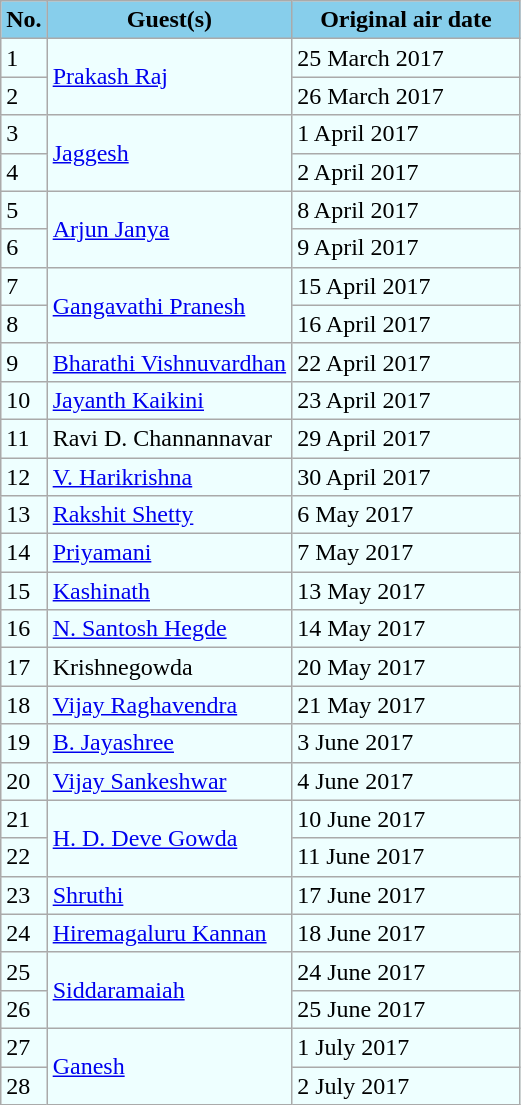<table class="wikitable">
<tr>
<th style="background:skyBlue">No.</th>
<th style="background:skyBlue">Guest(s)</th>
<th style="background:skyBlue" width="145">Original air date</th>
</tr>
<tr style="background:#eff;">
<td>1</td>
<td rowspan="2"><a href='#'>Prakash Raj</a></td>
<td>25 March 2017</td>
</tr>
<tr style="background:#eff;">
<td>2</td>
<td>26 March 2017</td>
</tr>
<tr style="background:#eff;">
<td>3</td>
<td rowspan="2"><a href='#'>Jaggesh</a></td>
<td>1 April 2017</td>
</tr>
<tr style="background:#eff;">
<td>4</td>
<td>2 April 2017</td>
</tr>
<tr style="background:#eff;">
<td>5</td>
<td rowspan="2"><a href='#'>Arjun Janya</a></td>
<td>8 April 2017</td>
</tr>
<tr style="background:#eff;">
<td>6</td>
<td>9 April 2017</td>
</tr>
<tr style="background:#eff;">
<td>7</td>
<td rowspan="2"><a href='#'>Gangavathi Pranesh</a></td>
<td>15 April 2017</td>
</tr>
<tr style="background:#eff;">
<td>8</td>
<td>16 April 2017</td>
</tr>
<tr style="background:#eff;">
<td>9</td>
<td><a href='#'>Bharathi Vishnuvardhan</a></td>
<td>22 April 2017</td>
</tr>
<tr style="background:#eff;">
<td>10</td>
<td><a href='#'>Jayanth Kaikini</a></td>
<td>23 April 2017</td>
</tr>
<tr style="background:#eff;">
<td>11</td>
<td>Ravi D. Channannavar</td>
<td>29 April 2017</td>
</tr>
<tr style="background:#eff;">
<td>12</td>
<td><a href='#'>V. Harikrishna</a></td>
<td>30 April 2017</td>
</tr>
<tr style="background:#eff;">
<td>13</td>
<td><a href='#'>Rakshit Shetty</a></td>
<td>6 May 2017</td>
</tr>
<tr style="background:#eff;">
<td>14</td>
<td><a href='#'>Priyamani</a></td>
<td>7 May 2017</td>
</tr>
<tr style="background:#eff;">
<td>15</td>
<td><a href='#'>Kashinath</a></td>
<td>13 May 2017</td>
</tr>
<tr style="background:#eff;">
<td>16</td>
<td><a href='#'>N. Santosh Hegde</a></td>
<td>14 May 2017</td>
</tr>
<tr style="background:#eff;">
<td>17</td>
<td>Krishnegowda</td>
<td>20 May 2017</td>
</tr>
<tr style="background:#eff;">
<td>18</td>
<td><a href='#'>Vijay Raghavendra</a></td>
<td>21 May 2017</td>
</tr>
<tr style="background:#eff;">
<td>19</td>
<td><a href='#'>B. Jayashree</a></td>
<td>3 June 2017</td>
</tr>
<tr style="background:#eff;">
<td>20</td>
<td><a href='#'>Vijay Sankeshwar</a></td>
<td>4 June 2017</td>
</tr>
<tr style="background:#eff;">
<td>21</td>
<td rowspan="2"><a href='#'>H. D. Deve Gowda</a></td>
<td>10 June 2017</td>
</tr>
<tr style="background:#eff;">
<td>22</td>
<td>11 June 2017</td>
</tr>
<tr style="background:#eff;">
<td>23</td>
<td><a href='#'>Shruthi</a></td>
<td>17 June 2017</td>
</tr>
<tr style="background:#eff;">
<td>24</td>
<td><a href='#'>Hiremagaluru Kannan</a></td>
<td>18 June 2017</td>
</tr>
<tr style="background:#eff;">
<td>25</td>
<td rowspan="2"><a href='#'>Siddaramaiah</a></td>
<td>24 June 2017</td>
</tr>
<tr style="background:#eff;">
<td>26</td>
<td>25 June 2017</td>
</tr>
<tr style="background:#eff;">
<td>27</td>
<td rowspan="2"><a href='#'>Ganesh</a></td>
<td>1 July 2017</td>
</tr>
<tr style="background:#eff;">
<td>28</td>
<td>2 July 2017</td>
</tr>
</table>
